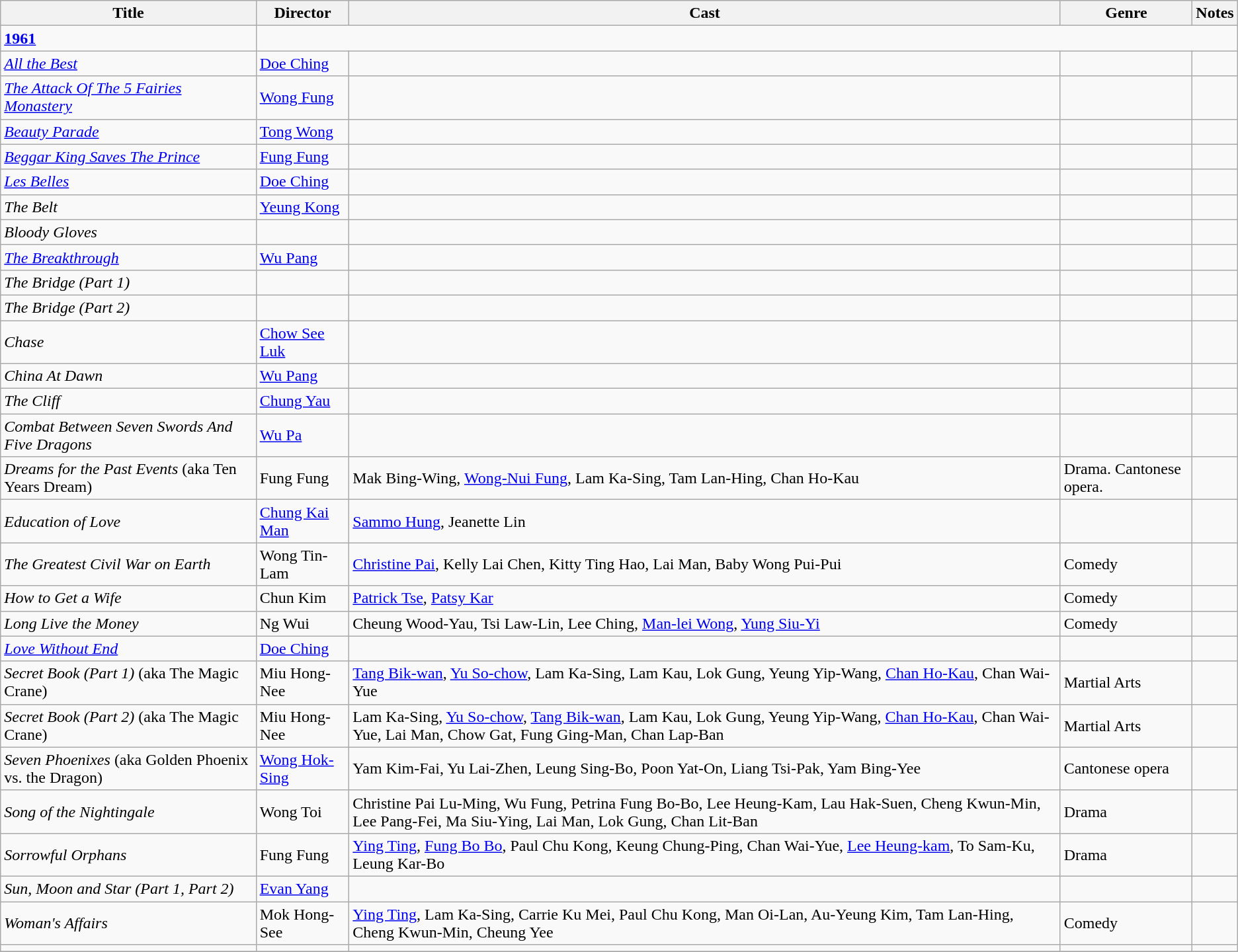<table class="wikitable sortable">
<tr>
<th>Title</th>
<th>Director</th>
<th>Cast</th>
<th>Genre</th>
<th>Notes</th>
</tr>
<tr>
<td><strong><a href='#'>1961</a></strong></td>
</tr>
<tr>
<td><em><a href='#'>All the Best</a></em></td>
<td><a href='#'>Doe Ching</a></td>
<td></td>
<td></td>
<td></td>
</tr>
<tr>
<td><em><a href='#'>The Attack Of The 5 Fairies Monastery</a></em></td>
<td><a href='#'>Wong Fung</a></td>
<td></td>
<td></td>
<td></td>
</tr>
<tr>
<td><em><a href='#'>Beauty Parade</a></em></td>
<td><a href='#'>Tong Wong</a></td>
<td></td>
<td></td>
<td></td>
</tr>
<tr>
<td><em><a href='#'>Beggar King Saves The Prince</a></em></td>
<td><a href='#'>Fung Fung</a></td>
<td></td>
<td></td>
<td></td>
</tr>
<tr>
<td><em><a href='#'>Les Belles</a></em></td>
<td><a href='#'>Doe Ching</a></td>
<td></td>
<td></td>
<td></td>
</tr>
<tr>
<td><em>The Belt</em></td>
<td><a href='#'>Yeung Kong</a></td>
<td></td>
<td></td>
<td></td>
</tr>
<tr>
<td><em>Bloody Gloves</em></td>
<td></td>
<td></td>
<td></td>
<td></td>
</tr>
<tr>
<td><em><a href='#'>The Breakthrough</a></em></td>
<td><a href='#'>Wu Pang</a></td>
<td></td>
<td></td>
<td></td>
</tr>
<tr>
<td><em>The Bridge (Part 1)</em></td>
<td></td>
<td></td>
<td></td>
<td></td>
</tr>
<tr>
<td><em>The Bridge (Part 2)</em></td>
<td></td>
<td></td>
<td></td>
<td></td>
</tr>
<tr>
<td><em>Chase</em></td>
<td><a href='#'>Chow See Luk</a></td>
<td></td>
<td></td>
<td></td>
</tr>
<tr>
<td><em>China At Dawn</em></td>
<td><a href='#'>Wu Pang</a></td>
<td></td>
<td></td>
<td></td>
</tr>
<tr>
<td><em>The Cliff</em></td>
<td><a href='#'>Chung Yau</a></td>
<td></td>
<td></td>
<td></td>
</tr>
<tr>
<td><em>Combat Between Seven Swords And Five Dragons</em></td>
<td><a href='#'>Wu Pa</a></td>
<td></td>
<td></td>
<td></td>
</tr>
<tr>
<td><em>Dreams for the Past Events</em> (aka Ten Years Dream)</td>
<td>Fung Fung</td>
<td>Mak Bing-Wing, <a href='#'>Wong-Nui Fung</a>, Lam Ka-Sing, Tam Lan-Hing, Chan Ho-Kau</td>
<td>Drama. Cantonese opera.</td>
<td></td>
</tr>
<tr>
<td><em>Education of Love</em></td>
<td><a href='#'>Chung Kai Man</a></td>
<td><a href='#'>Sammo Hung</a>, Jeanette Lin</td>
<td></td>
<td></td>
</tr>
<tr>
<td><em>The Greatest Civil War on Earth</em></td>
<td>Wong Tin-Lam</td>
<td><a href='#'>Christine Pai</a>, Kelly Lai Chen, Kitty Ting Hao, Lai Man, Baby Wong Pui-Pui</td>
<td>Comedy</td>
<td></td>
</tr>
<tr>
<td><em>How to Get a Wife</em></td>
<td>Chun Kim</td>
<td><a href='#'>Patrick Tse</a>, <a href='#'>Patsy Kar</a></td>
<td>Comedy</td>
<td></td>
</tr>
<tr>
<td><em>Long Live the Money</em></td>
<td>Ng Wui</td>
<td>Cheung Wood-Yau, Tsi Law-Lin, Lee Ching, <a href='#'>Man-lei Wong</a>, <a href='#'>Yung Siu-Yi</a></td>
<td>Comedy</td>
<td></td>
</tr>
<tr>
<td><em><a href='#'>Love Without End</a></em></td>
<td><a href='#'>Doe Ching</a></td>
<td></td>
<td></td>
<td></td>
</tr>
<tr>
<td><em>Secret Book (Part 1)</em> (aka The Magic Crane)</td>
<td>Miu Hong-Nee</td>
<td><a href='#'>Tang Bik-wan</a>, <a href='#'>Yu So-chow</a>, Lam Ka-Sing, Lam Kau, Lok Gung, Yeung Yip-Wang, <a href='#'>Chan Ho-Kau</a>, Chan Wai-Yue</td>
<td>Martial Arts</td>
<td></td>
</tr>
<tr>
<td><em>Secret Book (Part 2)</em> (aka The Magic Crane)</td>
<td>Miu Hong-Nee</td>
<td>Lam Ka-Sing, <a href='#'>Yu So-chow</a>, <a href='#'>Tang Bik-wan</a>, Lam Kau, Lok Gung, Yeung Yip-Wang, <a href='#'>Chan Ho-Kau</a>, Chan Wai-Yue, Lai Man, Chow Gat, Fung Ging-Man, Chan Lap-Ban</td>
<td>Martial Arts</td>
<td></td>
</tr>
<tr>
<td><em>Seven Phoenixes</em> (aka Golden Phoenix vs. the Dragon)</td>
<td><a href='#'>Wong Hok-Sing</a></td>
<td>Yam Kim-Fai, Yu Lai-Zhen, Leung Sing-Bo, Poon Yat-On, Liang Tsi-Pak, Yam Bing-Yee</td>
<td>Cantonese opera</td>
<td></td>
</tr>
<tr>
<td><em>Song of the Nightingale</em></td>
<td>Wong Toi</td>
<td>Christine Pai Lu-Ming, Wu Fung, Petrina Fung Bo-Bo, Lee Heung-Kam, Lau Hak-Suen, Cheng Kwun-Min, Lee Pang-Fei, Ma Siu-Ying, Lai Man, Lok Gung, Chan Lit-Ban</td>
<td>Drama</td>
<td></td>
</tr>
<tr>
<td><em>Sorrowful Orphans</em></td>
<td>Fung Fung</td>
<td><a href='#'>Ying Ting</a>, <a href='#'>Fung Bo Bo</a>, Paul Chu Kong, Keung Chung-Ping, Chan Wai-Yue, <a href='#'>Lee Heung-kam</a>, To Sam-Ku, Leung Kar-Bo</td>
<td>Drama</td>
<td></td>
</tr>
<tr>
<td><em>Sun, Moon and Star (Part 1, Part 2)</em></td>
<td><a href='#'>Evan Yang</a></td>
<td></td>
<td></td>
<td></td>
</tr>
<tr>
<td><em>Woman's Affairs</em></td>
<td>Mok Hong-See</td>
<td><a href='#'>Ying Ting</a>, Lam Ka-Sing, Carrie Ku Mei, Paul Chu Kong, Man Oi-Lan, Au-Yeung Kim, Tam Lan-Hing, Cheng Kwun-Min, Cheung Yee</td>
<td>Comedy</td>
<td></td>
</tr>
<tr>
<td></td>
<td></td>
<td></td>
<td></td>
<td></td>
</tr>
<tr>
</tr>
</table>
